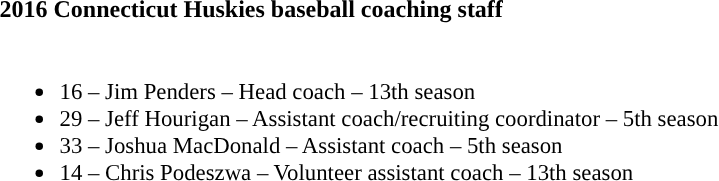<table class="toccolours" style="text-align: left;">
<tr>
<th colspan="9">2016 Connecticut Huskies baseball coaching staff</th>
</tr>
<tr>
<td style="font-size: 95%;" valign="top"><br><ul><li>16 – Jim Penders – Head coach – 13th season</li><li>29 – Jeff Hourigan – Assistant coach/recruiting coordinator – 5th season</li><li>33 – Joshua MacDonald – Assistant coach – 5th season</li><li>14 – Chris Podeszwa – Volunteer assistant coach – 13th season</li></ul></td>
</tr>
</table>
